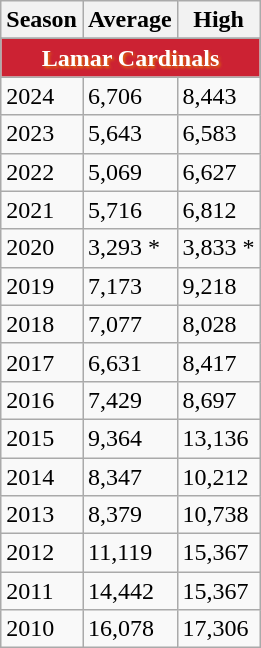<table class="wikitable">
<tr>
<th>Season</th>
<th>Average</th>
<th>High</th>
</tr>
<tr>
</tr>
<tr>
<td align="center" Colspan="3" style="background:#CC2233; color:white; text-shadow:1px 1px 2px #DE7008"><span><strong>Lamar Cardinals</strong></span></td>
</tr>
<tr>
<td>2024</td>
<td>6,706</td>
<td>8,443</td>
</tr>
<tr>
<td>2023</td>
<td>5,643</td>
<td>6,583</td>
</tr>
<tr>
<td>2022</td>
<td>5,069</td>
<td>6,627</td>
</tr>
<tr>
<td>2021</td>
<td>5,716</td>
<td>6,812</td>
</tr>
<tr>
<td>2020</td>
<td>3,293 *</td>
<td>3,833 *</td>
</tr>
<tr>
<td>2019</td>
<td>7,173</td>
<td>9,218</td>
</tr>
<tr>
<td>2018</td>
<td>7,077</td>
<td>8,028</td>
</tr>
<tr>
<td>2017</td>
<td>6,631</td>
<td>8,417</td>
</tr>
<tr>
<td>2016</td>
<td>7,429</td>
<td>8,697</td>
</tr>
<tr>
<td>2015</td>
<td>9,364</td>
<td>13,136</td>
</tr>
<tr>
<td>2014</td>
<td>8,347</td>
<td>10,212</td>
</tr>
<tr>
<td>2013</td>
<td>8,379</td>
<td>10,738</td>
</tr>
<tr>
<td>2012</td>
<td>11,119</td>
<td>15,367</td>
</tr>
<tr>
<td>2011</td>
<td>14,442</td>
<td>15,367</td>
</tr>
<tr>
<td>2010</td>
<td>16,078</td>
<td>17,306</td>
</tr>
</table>
